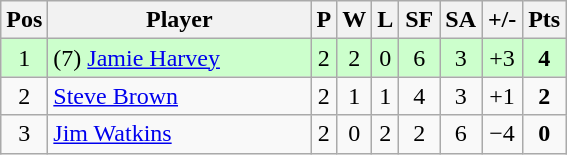<table class="wikitable" style="text-align:center; margin: 1em auto 1em auto, align:left">
<tr>
<th width=20>Pos</th>
<th width=168>Player</th>
<th width=3>P</th>
<th width=3>W</th>
<th width=3>L</th>
<th width=20>SF</th>
<th width=20>SA</th>
<th width=20>+/-</th>
<th width=20>Pts</th>
</tr>
<tr align=center style="background: #ccffcc;">
<td>1</td>
<td align="left"> (7) <a href='#'>Jamie Harvey</a></td>
<td>2</td>
<td>2</td>
<td>0</td>
<td>6</td>
<td>3</td>
<td>+3</td>
<td><strong>4</strong></td>
</tr>
<tr align=center>
<td>2</td>
<td align="left"> <a href='#'>Steve Brown</a></td>
<td>2</td>
<td>1</td>
<td>1</td>
<td>4</td>
<td>3</td>
<td>+1</td>
<td><strong>2</strong></td>
</tr>
<tr align=center>
<td>3</td>
<td align="left"> <a href='#'>Jim Watkins</a></td>
<td>2</td>
<td>0</td>
<td>2</td>
<td>2</td>
<td>6</td>
<td>−4</td>
<td><strong>0</strong></td>
</tr>
</table>
